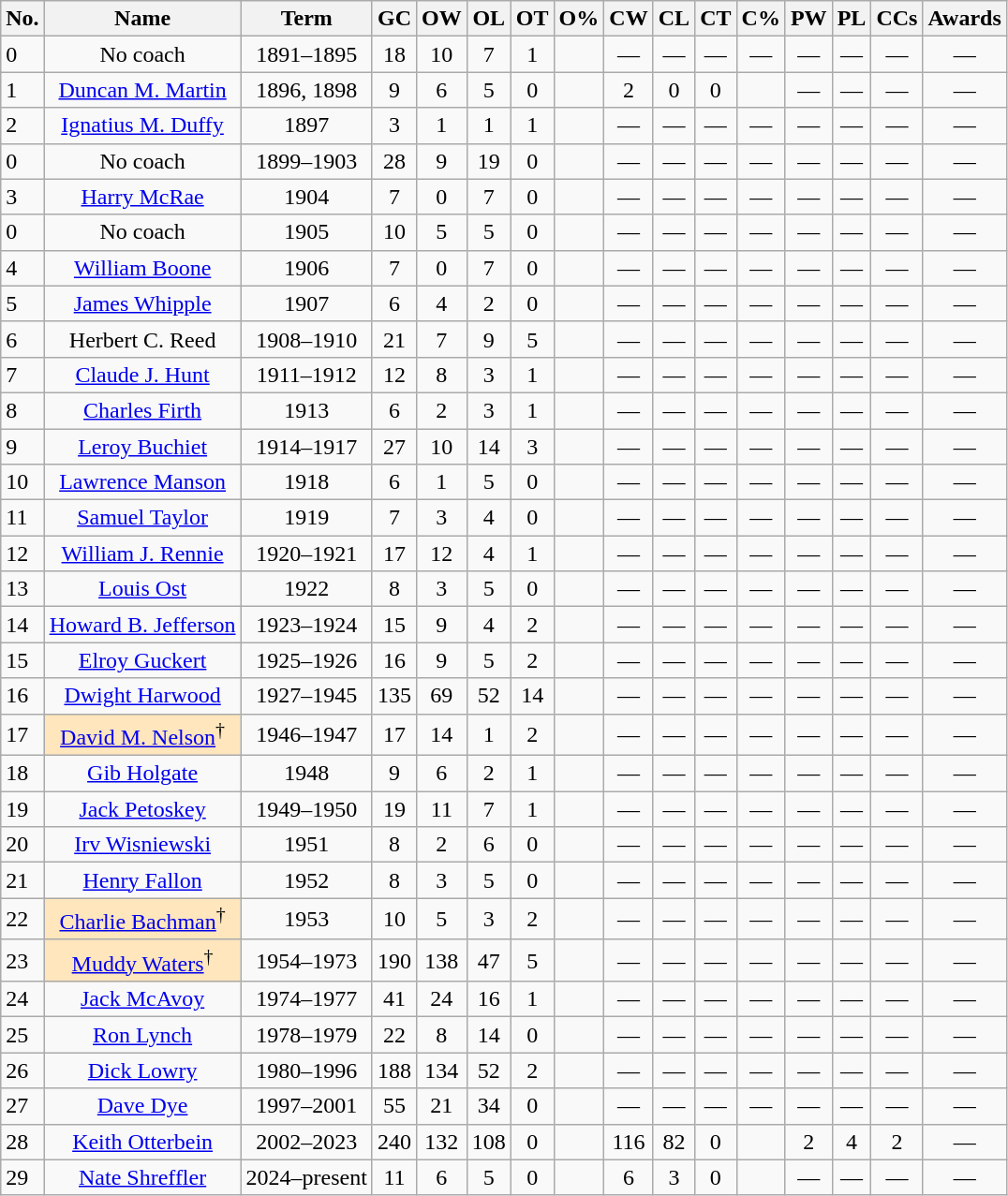<table class="wikitable sortable">
<tr>
<th>No.</th>
<th>Name</th>
<th>Term</th>
<th>GC</th>
<th>OW</th>
<th>OL</th>
<th>OT</th>
<th>O%</th>
<th>CW</th>
<th>CL</th>
<th>CT</th>
<th>C%</th>
<th>PW</th>
<th>PL</th>
<th>CCs</th>
<th class="unsortable">Awards</th>
</tr>
<tr>
<td>0</td>
<td align="center">No coach</td>
<td align="center">1891–1895</td>
<td align="center">18</td>
<td align="center">10</td>
<td align="center">7</td>
<td align="center">1</td>
<td align="center"></td>
<td align="center">—</td>
<td align="center">—</td>
<td align="center">—</td>
<td align="center">—</td>
<td align="center">—</td>
<td align="center">—</td>
<td align="center">—</td>
<td align="center">—</td>
</tr>
<tr>
<td>1</td>
<td align="center"><a href='#'>Duncan M. Martin</a></td>
<td align="center">1896, 1898</td>
<td align="center">9</td>
<td align="center">6</td>
<td align="center">5</td>
<td align="center">0</td>
<td align="center"></td>
<td align="center">2</td>
<td align="center">0</td>
<td align="center">0</td>
<td align="center"></td>
<td align="center">—</td>
<td align="center">—</td>
<td align="center">—</td>
<td align="center">—</td>
</tr>
<tr>
<td>2</td>
<td align="center"><a href='#'>Ignatius M. Duffy</a></td>
<td align="center">1897</td>
<td align="center">3</td>
<td align="center">1</td>
<td align="center">1</td>
<td align="center">1</td>
<td align="center"></td>
<td align="center">—</td>
<td align="center">—</td>
<td align="center">—</td>
<td align="center">—</td>
<td align="center">—</td>
<td align="center">—</td>
<td align="center">—</td>
<td align="center">—</td>
</tr>
<tr>
<td>0</td>
<td align="center">No coach</td>
<td align="center">1899–1903</td>
<td align="center">28</td>
<td align="center">9</td>
<td align="center">19</td>
<td align="center">0</td>
<td align="center"></td>
<td align="center">—</td>
<td align="center">—</td>
<td align="center">—</td>
<td align="center">—</td>
<td align="center">—</td>
<td align="center">—</td>
<td align="center">—</td>
<td align="center">—</td>
</tr>
<tr>
<td>3</td>
<td align="center"><a href='#'>Harry McRae</a></td>
<td align="center">1904</td>
<td align="center">7</td>
<td align="center">0</td>
<td align="center">7</td>
<td align="center">0</td>
<td align="center"></td>
<td align="center">—</td>
<td align="center">—</td>
<td align="center">—</td>
<td align="center">—</td>
<td align="center">—</td>
<td align="center">—</td>
<td align="center">—</td>
<td align="center">—</td>
</tr>
<tr>
<td>0</td>
<td align="center">No coach</td>
<td align="center">1905</td>
<td align="center">10</td>
<td align="center">5</td>
<td align="center">5</td>
<td align="center">0</td>
<td align="center"></td>
<td align="center">—</td>
<td align="center">—</td>
<td align="center">—</td>
<td align="center">—</td>
<td align="center">—</td>
<td align="center">—</td>
<td align="center">—</td>
<td align="center">—</td>
</tr>
<tr>
<td>4</td>
<td align="center"><a href='#'>William Boone</a></td>
<td align="center">1906</td>
<td align="center">7</td>
<td align="center">0</td>
<td align="center">7</td>
<td align="center">0</td>
<td align="center"></td>
<td align="center">—</td>
<td align="center">—</td>
<td align="center">—</td>
<td align="center">—</td>
<td align="center">—</td>
<td align="center">—</td>
<td align="center">—</td>
<td align="center">—</td>
</tr>
<tr>
<td>5</td>
<td align="center"><a href='#'>James Whipple</a></td>
<td align="center">1907</td>
<td align="center">6</td>
<td align="center">4</td>
<td align="center">2</td>
<td align="center">0</td>
<td align="center"></td>
<td align="center">—</td>
<td align="center">—</td>
<td align="center">—</td>
<td align="center">—</td>
<td align="center">—</td>
<td align="center">—</td>
<td align="center">—</td>
<td align="center">—</td>
</tr>
<tr>
<td>6</td>
<td align="center">Herbert C. Reed</td>
<td align="center">1908–1910</td>
<td align="center">21</td>
<td align="center">7</td>
<td align="center">9</td>
<td align="center">5</td>
<td align="center"></td>
<td align="center">—</td>
<td align="center">—</td>
<td align="center">—</td>
<td align="center">—</td>
<td align="center">—</td>
<td align="center">—</td>
<td align="center">—</td>
<td align="center">—</td>
</tr>
<tr>
<td>7</td>
<td align="center"><a href='#'>Claude J. Hunt</a></td>
<td align="center">1911–1912</td>
<td align="center">12</td>
<td align="center">8</td>
<td align="center">3</td>
<td align="center">1</td>
<td align="center"></td>
<td align="center">—</td>
<td align="center">—</td>
<td align="center">—</td>
<td align="center">—</td>
<td align="center">—</td>
<td align="center">—</td>
<td align="center">—</td>
<td align="center">—</td>
</tr>
<tr>
<td>8</td>
<td align="center"><a href='#'>Charles Firth</a></td>
<td align="center">1913</td>
<td align="center">6</td>
<td align="center">2</td>
<td align="center">3</td>
<td align="center">1</td>
<td align="center"></td>
<td align="center">—</td>
<td align="center">—</td>
<td align="center">—</td>
<td align="center">—</td>
<td align="center">—</td>
<td align="center">—</td>
<td align="center">—</td>
<td align="center">—</td>
</tr>
<tr>
<td>9</td>
<td align="center"><a href='#'>Leroy Buchiet</a></td>
<td align="center">1914–1917</td>
<td align="center">27</td>
<td align="center">10</td>
<td align="center">14</td>
<td align="center">3</td>
<td align="center"></td>
<td align="center">—</td>
<td align="center">—</td>
<td align="center">—</td>
<td align="center">—</td>
<td align="center">—</td>
<td align="center">—</td>
<td align="center">—</td>
<td align="center">—</td>
</tr>
<tr>
<td>10</td>
<td align="center"><a href='#'>Lawrence Manson</a></td>
<td align="center">1918</td>
<td align="center">6</td>
<td align="center">1</td>
<td align="center">5</td>
<td align="center">0</td>
<td align="center"></td>
<td align="center">—</td>
<td align="center">—</td>
<td align="center">—</td>
<td align="center">—</td>
<td align="center">—</td>
<td align="center">—</td>
<td align="center">—</td>
<td align="center">—</td>
</tr>
<tr>
<td>11</td>
<td align="center"><a href='#'>Samuel Taylor</a></td>
<td align="center">1919</td>
<td align="center">7</td>
<td align="center">3</td>
<td align="center">4</td>
<td align="center">0</td>
<td align="center"></td>
<td align="center">—</td>
<td align="center">—</td>
<td align="center">—</td>
<td align="center">—</td>
<td align="center">—</td>
<td align="center">—</td>
<td align="center">—</td>
<td align="center">—</td>
</tr>
<tr>
<td>12</td>
<td align="center"><a href='#'>William J. Rennie</a></td>
<td align="center">1920–1921</td>
<td align="center">17</td>
<td align="center">12</td>
<td align="center">4</td>
<td align="center">1</td>
<td align="center"></td>
<td align="center">—</td>
<td align="center">—</td>
<td align="center">—</td>
<td align="center">—</td>
<td align="center">—</td>
<td align="center">—</td>
<td align="center">—</td>
<td align="center">—</td>
</tr>
<tr>
<td>13</td>
<td align="center"><a href='#'>Louis Ost</a></td>
<td align="center">1922</td>
<td align="center">8</td>
<td align="center">3</td>
<td align="center">5</td>
<td align="center">0</td>
<td align="center"></td>
<td align="center">—</td>
<td align="center">—</td>
<td align="center">—</td>
<td align="center">—</td>
<td align="center">—</td>
<td align="center">—</td>
<td align="center">—</td>
<td align="center">—</td>
</tr>
<tr>
<td>14</td>
<td align="center"><a href='#'>Howard B. Jefferson</a></td>
<td align="center">1923–1924</td>
<td align="center">15</td>
<td align="center">9</td>
<td align="center">4</td>
<td align="center">2</td>
<td align="center"></td>
<td align="center">—</td>
<td align="center">—</td>
<td align="center">—</td>
<td align="center">—</td>
<td align="center">—</td>
<td align="center">—</td>
<td align="center">—</td>
<td align="center">—</td>
</tr>
<tr>
<td>15</td>
<td align="center"><a href='#'>Elroy Guckert</a></td>
<td align="center">1925–1926</td>
<td align="center">16</td>
<td align="center">9</td>
<td align="center">5</td>
<td align="center">2</td>
<td align="center"></td>
<td align="center">—</td>
<td align="center">—</td>
<td align="center">—</td>
<td align="center">—</td>
<td align="center">—</td>
<td align="center">—</td>
<td align="center">—</td>
<td align="center">—</td>
</tr>
<tr>
<td>16</td>
<td align="center"><a href='#'>Dwight Harwood</a></td>
<td align="center">1927–1945</td>
<td align="center">135</td>
<td align="center">69</td>
<td align="center">52</td>
<td align="center">14</td>
<td align="center"></td>
<td align="center">—</td>
<td align="center">—</td>
<td align="center">—</td>
<td align="center">—</td>
<td align="center">—</td>
<td align="center">—</td>
<td align="center">—</td>
<td align="center">—</td>
</tr>
<tr>
<td>17</td>
<td align="center" bgcolor="#FFE6BD"><a href='#'>David M. Nelson</a><sup>†</sup></td>
<td align="center">1946–1947</td>
<td align="center">17</td>
<td align="center">14</td>
<td align="center">1</td>
<td align="center">2</td>
<td align="center"></td>
<td align="center">—</td>
<td align="center">—</td>
<td align="center">—</td>
<td align="center">—</td>
<td align="center">—</td>
<td align="center">—</td>
<td align="center">—</td>
<td align="center">—</td>
</tr>
<tr>
<td>18</td>
<td align="center"><a href='#'>Gib Holgate</a></td>
<td align="center">1948</td>
<td align="center">9</td>
<td align="center">6</td>
<td align="center">2</td>
<td align="center">1</td>
<td align="center"></td>
<td align="center">—</td>
<td align="center">—</td>
<td align="center">—</td>
<td align="center">—</td>
<td align="center">—</td>
<td align="center">—</td>
<td align="center">—</td>
<td align="center">—</td>
</tr>
<tr>
<td>19</td>
<td align="center"><a href='#'>Jack Petoskey</a></td>
<td align="center">1949–1950</td>
<td align="center">19</td>
<td align="center">11</td>
<td align="center">7</td>
<td align="center">1</td>
<td align="center"></td>
<td align="center">—</td>
<td align="center">—</td>
<td align="center">—</td>
<td align="center">—</td>
<td align="center">—</td>
<td align="center">—</td>
<td align="center">—</td>
<td align="center">—</td>
</tr>
<tr>
<td>20</td>
<td align="center"><a href='#'>Irv Wisniewski</a></td>
<td align="center">1951</td>
<td align="center">8</td>
<td align="center">2</td>
<td align="center">6</td>
<td align="center">0</td>
<td align="center"></td>
<td align="center">—</td>
<td align="center">—</td>
<td align="center">—</td>
<td align="center">—</td>
<td align="center">—</td>
<td align="center">—</td>
<td align="center">—</td>
<td align="center">—</td>
</tr>
<tr>
<td>21</td>
<td align="center"><a href='#'>Henry Fallon</a></td>
<td align="center">1952</td>
<td align="center">8</td>
<td align="center">3</td>
<td align="center">5</td>
<td align="center">0</td>
<td align="center"></td>
<td align="center">—</td>
<td align="center">—</td>
<td align="center">—</td>
<td align="center">—</td>
<td align="center">—</td>
<td align="center">—</td>
<td align="center">—</td>
<td align="center">—</td>
</tr>
<tr>
<td>22</td>
<td align="center" bgcolor="#FFE6BD"><a href='#'>Charlie Bachman</a><sup>†</sup></td>
<td align="center">1953</td>
<td align="center">10</td>
<td align="center">5</td>
<td align="center">3</td>
<td align="center">2</td>
<td align="center"></td>
<td align="center">—</td>
<td align="center">—</td>
<td align="center">—</td>
<td align="center">—</td>
<td align="center">—</td>
<td align="center">—</td>
<td align="center">—</td>
<td align="center">—</td>
</tr>
<tr>
<td>23</td>
<td align="center" bgcolor="#FFE6BD"><a href='#'>Muddy Waters</a><sup>†</sup></td>
<td align="center">1954–1973</td>
<td align="center">190</td>
<td align="center">138</td>
<td align="center">47</td>
<td align="center">5</td>
<td align="center"></td>
<td align="center">—</td>
<td align="center">—</td>
<td align="center">—</td>
<td align="center">—</td>
<td align="center">—</td>
<td align="center">—</td>
<td align="center">—</td>
<td align="center">—</td>
</tr>
<tr>
<td>24</td>
<td align="center"><a href='#'>Jack McAvoy</a></td>
<td align="center">1974–1977</td>
<td align="center">41</td>
<td align="center">24</td>
<td align="center">16</td>
<td align="center">1</td>
<td align="center"></td>
<td align="center">—</td>
<td align="center">—</td>
<td align="center">—</td>
<td align="center">—</td>
<td align="center">—</td>
<td align="center">—</td>
<td align="center">—</td>
<td align="center">—</td>
</tr>
<tr>
<td>25</td>
<td align="center"><a href='#'>Ron Lynch</a></td>
<td align="center">1978–1979</td>
<td align="center">22</td>
<td align="center">8</td>
<td align="center">14</td>
<td align="center">0</td>
<td align="center"></td>
<td align="center">—</td>
<td align="center">—</td>
<td align="center">—</td>
<td align="center">—</td>
<td align="center">—</td>
<td align="center">—</td>
<td align="center">—</td>
<td align="center">—</td>
</tr>
<tr>
<td>26</td>
<td align="center"><a href='#'>Dick Lowry</a></td>
<td align="center">1980–1996</td>
<td align="center">188</td>
<td align="center">134</td>
<td align="center">52</td>
<td align="center">2</td>
<td align="center"></td>
<td align="center">—</td>
<td align="center">—</td>
<td align="center">—</td>
<td align="center">—</td>
<td align="center">—</td>
<td align="center">—</td>
<td align="center">—</td>
<td align="center">—</td>
</tr>
<tr>
<td>27</td>
<td align="center"><a href='#'>Dave Dye</a></td>
<td align="center">1997–2001</td>
<td align="center">55</td>
<td align="center">21</td>
<td align="center">34</td>
<td align="center">0</td>
<td align="center"></td>
<td align="center">—</td>
<td align="center">—</td>
<td align="center">—</td>
<td align="center">—</td>
<td align="center">—</td>
<td align="center">—</td>
<td align="center">—</td>
<td align="center">—</td>
</tr>
<tr>
<td>28</td>
<td align="center"><a href='#'>Keith Otterbein</a></td>
<td align="center">2002–2023</td>
<td align="center">240</td>
<td align="center">132</td>
<td align="center">108</td>
<td align="center">0</td>
<td align="center"></td>
<td align="center">116</td>
<td align="center">82</td>
<td align="center">0</td>
<td align="center"></td>
<td align="center">2</td>
<td align="center">4</td>
<td align="center">2</td>
<td align="center">—</td>
</tr>
<tr>
<td>29</td>
<td align="center"><a href='#'>Nate Shreffler</a></td>
<td align="center">2024–present</td>
<td align="center">11</td>
<td align="center">6</td>
<td align="center">5</td>
<td align="center">0</td>
<td align="center"></td>
<td align="center">6</td>
<td align="center">3</td>
<td align="center">0</td>
<td align="center"></td>
<td align="center">—</td>
<td align="center">—</td>
<td align="center">—</td>
<td align="center">—</td>
</tr>
</table>
